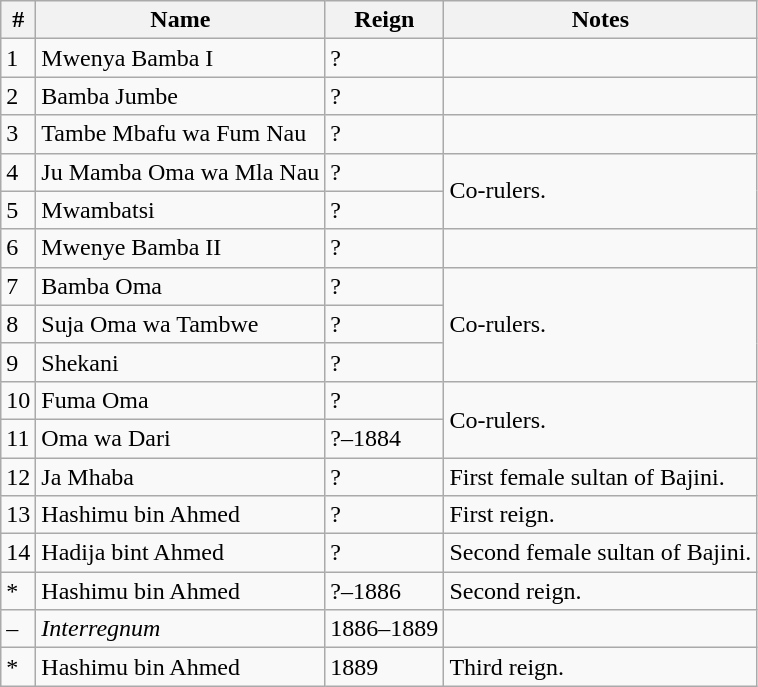<table class="wikitable">
<tr>
<th>#</th>
<th>Name</th>
<th>Reign</th>
<th>Notes</th>
</tr>
<tr>
<td>1</td>
<td>Mwenya Bamba I</td>
<td>?</td>
<td></td>
</tr>
<tr>
<td>2</td>
<td>Bamba Jumbe</td>
<td>?</td>
<td></td>
</tr>
<tr>
<td>3</td>
<td>Tambe Mbafu wa Fum Nau</td>
<td>?</td>
<td></td>
</tr>
<tr>
<td>4</td>
<td>Ju Mamba Oma wa Mla Nau</td>
<td>?</td>
<td rowspan="2">Co-rulers.</td>
</tr>
<tr>
<td>5</td>
<td>Mwambatsi</td>
<td>?</td>
</tr>
<tr>
<td>6</td>
<td>Mwenye Bamba II</td>
<td>?</td>
<td></td>
</tr>
<tr>
<td>7</td>
<td>Bamba Oma</td>
<td>?</td>
<td rowspan="3">Co-rulers.</td>
</tr>
<tr>
<td>8</td>
<td>Suja Oma wa Tambwe</td>
<td>?</td>
</tr>
<tr>
<td>9</td>
<td>Shekani</td>
<td>?</td>
</tr>
<tr>
<td>10</td>
<td>Fuma Oma</td>
<td>?</td>
<td rowspan="2">Co-rulers.</td>
</tr>
<tr>
<td>11</td>
<td>Oma wa Dari</td>
<td>?–1884</td>
</tr>
<tr>
<td>12</td>
<td>Ja Mhaba</td>
<td>?</td>
<td>First female sultan of Bajini.</td>
</tr>
<tr>
<td>13</td>
<td>Hashimu bin Ahmed</td>
<td>?</td>
<td>First reign.</td>
</tr>
<tr>
<td>14</td>
<td>Hadija bint Ahmed</td>
<td>?</td>
<td>Second female sultan of Bajini.</td>
</tr>
<tr>
<td>*</td>
<td>Hashimu bin Ahmed</td>
<td>?–1886</td>
<td>Second reign.</td>
</tr>
<tr>
<td>–</td>
<td><em>Interregnum</em></td>
<td>1886–1889</td>
<td></td>
</tr>
<tr>
<td>*</td>
<td>Hashimu bin Ahmed</td>
<td>1889</td>
<td>Third reign.</td>
</tr>
</table>
